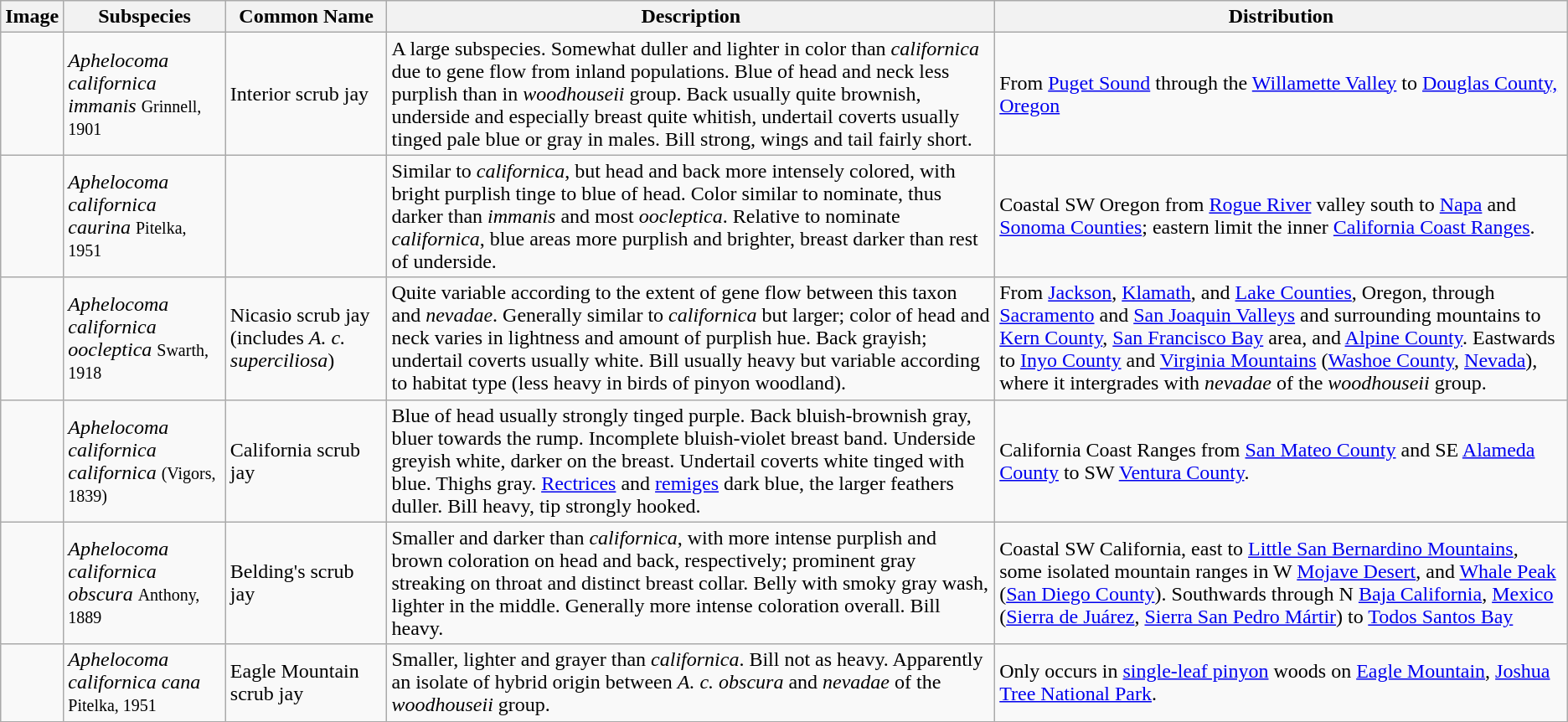<table class="wikitable">
<tr>
<th>Image</th>
<th>Subspecies</th>
<th>Common Name</th>
<th>Description</th>
<th>Distribution</th>
</tr>
<tr>
<td></td>
<td><em>Aphelocoma californica immanis</em> <small>Grinnell, 1901</small></td>
<td>Interior scrub jay</td>
<td>A large subspecies. Somewhat duller and lighter in color than <em>californica</em> due to gene flow from inland populations. Blue of head and neck less purplish than in <em>woodhouseii</em> group. Back usually quite brownish, underside and especially breast quite whitish, undertail coverts usually tinged pale blue or gray in males. Bill strong, wings and tail fairly short.</td>
<td>From <a href='#'>Puget Sound</a> through the <a href='#'>Willamette Valley</a> to <a href='#'>Douglas County, Oregon</a></td>
</tr>
<tr>
<td></td>
<td><em>Aphelocoma californica caurina</em> <small>Pitelka, 1951</small></td>
<td></td>
<td>Similar to <em>californica</em>, but head and back more intensely colored, with bright purplish tinge to blue of head. Color similar to nominate, thus darker than <em>immanis</em> and most <em>oocleptica</em>. Relative to nominate <em>californica</em>, blue areas more purplish and brighter, breast darker than rest of underside.</td>
<td>Coastal SW Oregon from <a href='#'>Rogue River</a> valley south to <a href='#'>Napa</a> and <a href='#'>Sonoma Counties</a>; eastern limit the inner <a href='#'>California Coast Ranges</a>.</td>
</tr>
<tr>
<td></td>
<td><em>Aphelocoma californica oocleptica</em> <small>Swarth, 1918</small></td>
<td>Nicasio scrub jay (includes <em>A. c. superciliosa</em>)</td>
<td>Quite variable according to the extent of gene flow between this taxon and <em>nevadae</em>. Generally similar to <em>californica</em> but larger; color of head and neck varies in lightness and amount of purplish hue. Back grayish; undertail coverts usually white. Bill usually heavy but variable according to habitat type (less heavy in birds of pinyon woodland).</td>
<td>From <a href='#'>Jackson</a>, <a href='#'>Klamath</a>, and <a href='#'>Lake Counties</a>, Oregon, through <a href='#'>Sacramento</a> and <a href='#'>San Joaquin Valleys</a> and surrounding mountains to <a href='#'>Kern County</a>, <a href='#'>San Francisco Bay</a> area, and <a href='#'>Alpine County</a>. Eastwards to <a href='#'>Inyo County</a> and <a href='#'>Virginia Mountains</a> (<a href='#'>Washoe County</a>, <a href='#'>Nevada</a>), where it intergrades with <em>nevadae</em> of the <em>woodhouseii</em> group.</td>
</tr>
<tr>
<td></td>
<td><em>Aphelocoma californica californica</em> <small>(Vigors, 1839)</small></td>
<td>California scrub jay</td>
<td>Blue of head usually strongly tinged purple. Back bluish-brownish gray, bluer towards the rump. Incomplete bluish-violet breast band. Underside greyish white, darker on the breast. Undertail coverts white tinged with blue. Thighs gray. <a href='#'>Rectrices</a> and <a href='#'>remiges</a> dark blue, the larger feathers duller. Bill heavy, tip strongly hooked.</td>
<td>California Coast Ranges from <a href='#'>San Mateo County</a> and SE <a href='#'>Alameda County</a> to SW <a href='#'>Ventura County</a>.</td>
</tr>
<tr>
<td></td>
<td><em>Aphelocoma californica obscura</em> <small>Anthony, 1889</small></td>
<td>Belding's scrub jay</td>
<td>Smaller and darker than <em>californica</em>, with more intense purplish and brown coloration on head and back, respectively; prominent gray streaking on throat and distinct breast collar. Belly with smoky gray wash, lighter in the middle. Generally more intense coloration overall. Bill heavy.</td>
<td>Coastal SW California, east to <a href='#'>Little San Bernardino Mountains</a>, some isolated mountain ranges in W <a href='#'>Mojave Desert</a>, and <a href='#'>Whale Peak</a> (<a href='#'>San Diego County</a>). Southwards through N <a href='#'>Baja California</a>, <a href='#'>Mexico</a> (<a href='#'>Sierra de Juárez</a>, <a href='#'>Sierra San Pedro Mártir</a>) to <a href='#'>Todos Santos Bay</a></td>
</tr>
<tr>
<td></td>
<td><em>Aphelocoma californica cana</em> <small>Pitelka, 1951</small></td>
<td>Eagle Mountain scrub jay</td>
<td>Smaller, lighter and grayer than <em>californica</em>. Bill not as heavy. Apparently an isolate of hybrid origin between <em>A. c. obscura</em> and <em>nevadae</em> of the <em>woodhouseii</em> group.</td>
<td>Only occurs in <a href='#'>single-leaf pinyon</a> woods on <a href='#'>Eagle Mountain</a>, <a href='#'>Joshua Tree National Park</a>.</td>
</tr>
<tr>
</tr>
</table>
